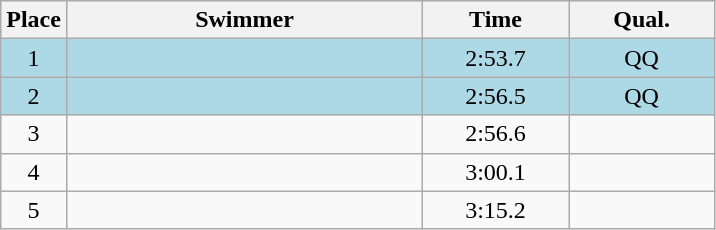<table class=wikitable style="text-align:center">
<tr>
<th>Place</th>
<th width=230>Swimmer</th>
<th width=90>Time</th>
<th width=90>Qual.</th>
</tr>
<tr bgcolor=lightblue>
<td>1</td>
<td align=left></td>
<td>2:53.7</td>
<td>QQ</td>
</tr>
<tr bgcolor=lightblue>
<td>2</td>
<td align=left></td>
<td>2:56.5</td>
<td>QQ</td>
</tr>
<tr>
<td>3</td>
<td align=left></td>
<td>2:56.6</td>
<td></td>
</tr>
<tr>
<td>4</td>
<td align=left></td>
<td>3:00.1</td>
<td></td>
</tr>
<tr>
<td>5</td>
<td align=left></td>
<td>3:15.2</td>
<td></td>
</tr>
</table>
